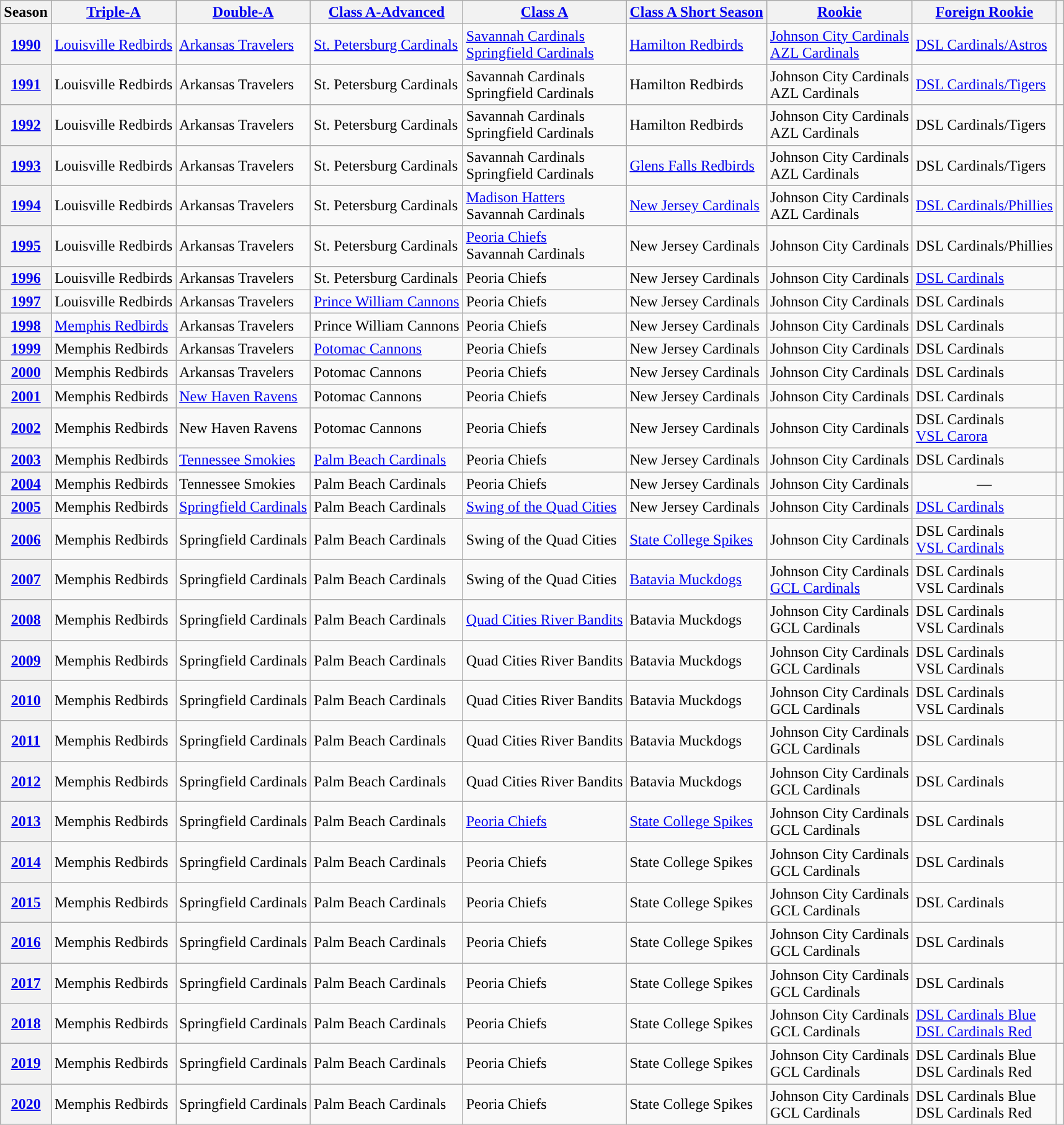<table class="wikitable plainrowheaders">
<tr>
<th scope="col">Season</th>
<th scope="col"><a href='#'><span>Triple-A</span></a></th>
<th scope="col"><a href='#'><span>Double-A</span></a></th>
<th scope="col"><a href='#'><span>Class A-Advanced</span></a></th>
<th scope="col"><a href='#'><span>Class A</span></a></th>
<th scope="col"><a href='#'><span>Class A Short Season</span></a></th>
<th scope="col"><a href='#'><span>Rookie</span></a></th>
<th scope="col"><a href='#'><span>Foreign Rookie</span></a></th>
<th scope="col"></th>
</tr>
<tr>
<th scope="row" style="text-align:center"><a href='#'>1990</a></th>
<td><a href='#'>Louisville Redbirds</a></td>
<td><a href='#'>Arkansas Travelers</a></td>
<td><a href='#'>St. Petersburg Cardinals</a></td>
<td><a href='#'>Savannah Cardinals</a><br><a href='#'>Springfield Cardinals</a></td>
<td><a href='#'>Hamilton Redbirds</a></td>
<td><a href='#'>Johnson City Cardinals</a><br><a href='#'>AZL Cardinals</a></td>
<td><a href='#'>DSL Cardinals/Astros</a></td>
<td align="center"></td>
</tr>
<tr>
<th scope="row" style="text-align:center"><a href='#'>1991</a></th>
<td>Louisville Redbirds</td>
<td>Arkansas Travelers</td>
<td>St. Petersburg Cardinals</td>
<td>Savannah Cardinals<br>Springfield Cardinals</td>
<td>Hamilton Redbirds</td>
<td>Johnson City Cardinals<br>AZL Cardinals</td>
<td><a href='#'>DSL Cardinals/Tigers</a></td>
<td align="center"></td>
</tr>
<tr>
<th scope="row" style="text-align:center"><a href='#'>1992</a></th>
<td>Louisville Redbirds</td>
<td>Arkansas Travelers</td>
<td>St. Petersburg Cardinals</td>
<td>Savannah Cardinals<br>Springfield Cardinals</td>
<td>Hamilton Redbirds</td>
<td>Johnson City Cardinals<br>AZL Cardinals</td>
<td>DSL Cardinals/Tigers</td>
<td align="center"></td>
</tr>
<tr>
<th scope="row" style="text-align:center"><a href='#'>1993</a></th>
<td>Louisville Redbirds</td>
<td>Arkansas Travelers</td>
<td>St. Petersburg Cardinals</td>
<td>Savannah Cardinals<br>Springfield Cardinals</td>
<td><a href='#'>Glens Falls Redbirds</a></td>
<td>Johnson City Cardinals<br>AZL Cardinals</td>
<td>DSL Cardinals/Tigers</td>
<td align="center"></td>
</tr>
<tr>
<th scope="row" style="text-align:center"><a href='#'>1994</a></th>
<td>Louisville Redbirds</td>
<td>Arkansas Travelers</td>
<td>St. Petersburg Cardinals</td>
<td><a href='#'>Madison Hatters</a><br>Savannah Cardinals</td>
<td><a href='#'>New Jersey Cardinals</a></td>
<td>Johnson City Cardinals<br>AZL Cardinals</td>
<td><a href='#'>DSL Cardinals/Phillies</a></td>
<td align="center"></td>
</tr>
<tr>
<th scope="row" style="text-align:center"><a href='#'>1995</a></th>
<td>Louisville Redbirds</td>
<td>Arkansas Travelers</td>
<td>St. Petersburg Cardinals</td>
<td><a href='#'>Peoria Chiefs</a><br>Savannah Cardinals</td>
<td>New Jersey Cardinals</td>
<td>Johnson City Cardinals</td>
<td>DSL Cardinals/Phillies</td>
<td align="center"></td>
</tr>
<tr>
<th scope="row" style="text-align:center"><a href='#'>1996</a></th>
<td>Louisville Redbirds</td>
<td>Arkansas Travelers</td>
<td>St. Petersburg Cardinals</td>
<td>Peoria Chiefs</td>
<td>New Jersey Cardinals</td>
<td>Johnson City Cardinals</td>
<td><a href='#'>DSL Cardinals</a></td>
<td align="center"></td>
</tr>
<tr>
<th scope="row" style="text-align:center"><a href='#'>1997</a></th>
<td>Louisville Redbirds</td>
<td>Arkansas Travelers</td>
<td><a href='#'>Prince William Cannons</a></td>
<td>Peoria Chiefs</td>
<td>New Jersey Cardinals</td>
<td>Johnson City Cardinals</td>
<td>DSL Cardinals</td>
<td align="center"></td>
</tr>
<tr>
<th scope="row" style="text-align:center"><a href='#'>1998</a></th>
<td><a href='#'>Memphis Redbirds</a></td>
<td>Arkansas Travelers</td>
<td>Prince William Cannons</td>
<td>Peoria Chiefs</td>
<td>New Jersey Cardinals</td>
<td>Johnson City Cardinals</td>
<td>DSL Cardinals</td>
<td align="center"></td>
</tr>
<tr>
<th scope="row" style="text-align:center"><a href='#'>1999</a></th>
<td>Memphis Redbirds</td>
<td>Arkansas Travelers</td>
<td><a href='#'>Potomac Cannons</a></td>
<td>Peoria Chiefs</td>
<td>New Jersey Cardinals</td>
<td>Johnson City Cardinals</td>
<td>DSL Cardinals</td>
<td align="center"></td>
</tr>
<tr>
<th scope="row" style="text-align:center"><a href='#'>2000</a></th>
<td>Memphis Redbirds</td>
<td>Arkansas Travelers</td>
<td>Potomac Cannons</td>
<td>Peoria Chiefs</td>
<td>New Jersey Cardinals</td>
<td>Johnson City Cardinals</td>
<td>DSL Cardinals</td>
<td align="center"></td>
</tr>
<tr>
<th scope="row" style="text-align:center"><a href='#'>2001</a></th>
<td>Memphis Redbirds</td>
<td><a href='#'>New Haven Ravens</a></td>
<td>Potomac Cannons</td>
<td>Peoria Chiefs</td>
<td>New Jersey Cardinals</td>
<td>Johnson City Cardinals</td>
<td>DSL Cardinals</td>
<td align="center"></td>
</tr>
<tr>
<th scope="row" style="text-align:center"><a href='#'>2002</a></th>
<td>Memphis Redbirds</td>
<td>New Haven Ravens</td>
<td>Potomac Cannons</td>
<td>Peoria Chiefs</td>
<td>New Jersey Cardinals</td>
<td>Johnson City Cardinals</td>
<td>DSL Cardinals<br><a href='#'>VSL Carora</a></td>
<td align="center"></td>
</tr>
<tr>
<th scope="row" style="text-align:center"><a href='#'>2003</a></th>
<td>Memphis Redbirds</td>
<td><a href='#'>Tennessee Smokies</a></td>
<td><a href='#'>Palm Beach Cardinals</a></td>
<td>Peoria Chiefs</td>
<td>New Jersey Cardinals</td>
<td>Johnson City Cardinals</td>
<td>DSL Cardinals</td>
<td align="center"></td>
</tr>
<tr>
<th scope="row" style="text-align:center"><a href='#'>2004</a></th>
<td>Memphis Redbirds</td>
<td>Tennessee Smokies</td>
<td>Palm Beach Cardinals</td>
<td>Peoria Chiefs</td>
<td>New Jersey Cardinals</td>
<td>Johnson City Cardinals</td>
<td align="center">—</td>
<td align="center"></td>
</tr>
<tr>
<th scope="row" style="text-align:center"><a href='#'>2005</a></th>
<td>Memphis Redbirds</td>
<td><a href='#'>Springfield Cardinals</a></td>
<td>Palm Beach Cardinals</td>
<td><a href='#'>Swing of the Quad Cities</a></td>
<td>New Jersey Cardinals</td>
<td>Johnson City Cardinals</td>
<td><a href='#'>DSL Cardinals</a></td>
<td align="center"></td>
</tr>
<tr>
<th scope="row" style="text-align:center"><a href='#'>2006</a></th>
<td>Memphis Redbirds</td>
<td>Springfield Cardinals</td>
<td>Palm Beach Cardinals</td>
<td>Swing of the Quad Cities</td>
<td><a href='#'>State College Spikes</a></td>
<td>Johnson City Cardinals</td>
<td>DSL Cardinals<br><a href='#'>VSL Cardinals</a></td>
<td align="center"></td>
</tr>
<tr>
<th scope="row" style="text-align:center"><a href='#'>2007</a></th>
<td>Memphis Redbirds</td>
<td>Springfield Cardinals</td>
<td>Palm Beach Cardinals</td>
<td>Swing of the Quad Cities</td>
<td><a href='#'>Batavia Muckdogs</a></td>
<td>Johnson City Cardinals<br><a href='#'>GCL Cardinals</a></td>
<td>DSL Cardinals<br>VSL Cardinals</td>
<td align="center"></td>
</tr>
<tr>
<th scope="row" style="text-align:center"><a href='#'>2008</a></th>
<td>Memphis Redbirds</td>
<td>Springfield Cardinals</td>
<td>Palm Beach Cardinals</td>
<td><a href='#'>Quad Cities River Bandits</a></td>
<td>Batavia Muckdogs</td>
<td>Johnson City Cardinals<br>GCL Cardinals</td>
<td>DSL Cardinals<br>VSL Cardinals</td>
<td align="center"></td>
</tr>
<tr>
<th scope="row" style="text-align:center"><a href='#'>2009</a></th>
<td>Memphis Redbirds</td>
<td>Springfield Cardinals</td>
<td>Palm Beach Cardinals</td>
<td>Quad Cities River Bandits</td>
<td>Batavia Muckdogs</td>
<td>Johnson City Cardinals<br>GCL Cardinals</td>
<td>DSL Cardinals<br>VSL Cardinals</td>
<td align="center"></td>
</tr>
<tr>
<th scope="row" style="text-align:center"><a href='#'>2010</a></th>
<td>Memphis Redbirds</td>
<td>Springfield Cardinals</td>
<td>Palm Beach Cardinals</td>
<td>Quad Cities River Bandits</td>
<td>Batavia Muckdogs</td>
<td>Johnson City Cardinals<br>GCL Cardinals</td>
<td>DSL Cardinals<br>VSL Cardinals</td>
<td align="center"></td>
</tr>
<tr>
<th scope="row" style="text-align:center"><a href='#'>2011</a></th>
<td>Memphis Redbirds</td>
<td>Springfield Cardinals</td>
<td>Palm Beach Cardinals</td>
<td>Quad Cities River Bandits</td>
<td>Batavia Muckdogs</td>
<td>Johnson City Cardinals<br>GCL Cardinals</td>
<td>DSL Cardinals</td>
<td align="center"></td>
</tr>
<tr>
<th scope="row" style="text-align:center"><a href='#'>2012</a></th>
<td>Memphis Redbirds</td>
<td>Springfield Cardinals</td>
<td>Palm Beach Cardinals</td>
<td>Quad Cities River Bandits</td>
<td>Batavia Muckdogs</td>
<td>Johnson City Cardinals<br>GCL Cardinals</td>
<td>DSL Cardinals</td>
<td align="center"></td>
</tr>
<tr>
<th scope="row" style="text-align:center"><a href='#'>2013</a></th>
<td>Memphis Redbirds</td>
<td>Springfield Cardinals</td>
<td>Palm Beach Cardinals</td>
<td><a href='#'>Peoria Chiefs</a></td>
<td><a href='#'>State College Spikes</a></td>
<td>Johnson City Cardinals<br>GCL Cardinals</td>
<td>DSL Cardinals</td>
<td align="center"></td>
</tr>
<tr>
<th scope="row" style="text-align:center"><a href='#'>2014</a></th>
<td>Memphis Redbirds</td>
<td>Springfield Cardinals</td>
<td>Palm Beach Cardinals</td>
<td>Peoria Chiefs</td>
<td>State College Spikes</td>
<td>Johnson City Cardinals<br>GCL Cardinals</td>
<td>DSL Cardinals</td>
<td align="center"></td>
</tr>
<tr>
<th scope="row" style="text-align:center"><a href='#'>2015</a></th>
<td>Memphis Redbirds</td>
<td>Springfield Cardinals</td>
<td>Palm Beach Cardinals</td>
<td>Peoria Chiefs</td>
<td>State College Spikes</td>
<td>Johnson City Cardinals<br>GCL Cardinals</td>
<td>DSL Cardinals</td>
<td align="center"></td>
</tr>
<tr>
<th scope="row" style="text-align:center"><a href='#'>2016</a></th>
<td>Memphis Redbirds</td>
<td>Springfield Cardinals</td>
<td>Palm Beach Cardinals</td>
<td>Peoria Chiefs</td>
<td>State College Spikes</td>
<td>Johnson City Cardinals<br>GCL Cardinals</td>
<td>DSL Cardinals</td>
<td align="center"></td>
</tr>
<tr>
<th scope="row" style="text-align:center"><a href='#'>2017</a></th>
<td>Memphis Redbirds</td>
<td>Springfield Cardinals</td>
<td>Palm Beach Cardinals</td>
<td>Peoria Chiefs</td>
<td>State College Spikes</td>
<td>Johnson City Cardinals<br>GCL Cardinals</td>
<td>DSL Cardinals</td>
<td align="center"></td>
</tr>
<tr>
<th scope="row" style="text-align:center"><a href='#'>2018</a></th>
<td>Memphis Redbirds</td>
<td>Springfield Cardinals</td>
<td>Palm Beach Cardinals</td>
<td>Peoria Chiefs</td>
<td>State College Spikes</td>
<td>Johnson City Cardinals<br>GCL Cardinals</td>
<td><a href='#'>DSL Cardinals Blue</a><br><a href='#'>DSL Cardinals Red</a></td>
<td align="center"></td>
</tr>
<tr>
<th scope="row" style="text-align:center"><a href='#'>2019</a></th>
<td>Memphis Redbirds</td>
<td>Springfield Cardinals</td>
<td>Palm Beach Cardinals</td>
<td>Peoria Chiefs</td>
<td>State College Spikes</td>
<td>Johnson City Cardinals<br>GCL Cardinals</td>
<td>DSL Cardinals Blue<br>DSL Cardinals Red</td>
<td align="center"></td>
</tr>
<tr>
<th scope="row" style="text-align:center"><a href='#'>2020</a></th>
<td>Memphis Redbirds</td>
<td>Springfield Cardinals</td>
<td>Palm Beach Cardinals</td>
<td>Peoria Chiefs</td>
<td>State College Spikes</td>
<td>Johnson City Cardinals<br>GCL Cardinals</td>
<td>DSL Cardinals Blue<br>DSL Cardinals Red</td>
<td align="center"></td>
</tr>
</table>
